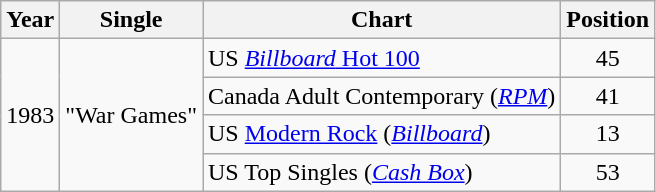<table class="wikitable">
<tr>
<th>Year</th>
<th>Single</th>
<th>Chart</th>
<th>Position</th>
</tr>
<tr>
<td rowspan="4">1983</td>
<td rowspan="4">"War Games"</td>
<td>US <a href='#'><em>Billboard</em> Hot 100</a></td>
<td align="center">45</td>
</tr>
<tr>
<td>Canada Adult Contemporary (<em><a href='#'>RPM</a></em>)</td>
<td align="center">41</td>
</tr>
<tr>
<td>US <a href='#'>Modern Rock</a> (<em><a href='#'>Billboard</a></em>)</td>
<td align="center">13</td>
</tr>
<tr>
<td>US Top Singles (<em><a href='#'>Cash Box</a></em>)</td>
<td align="center">53</td>
</tr>
</table>
